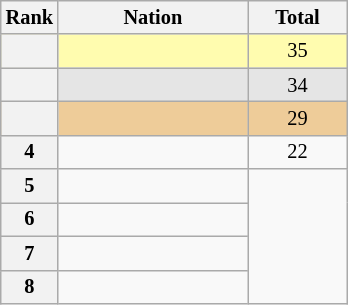<table class="wikitable sortable" style="text-align:center; font-size:85%">
<tr>
<th scope="col" style="width:25px;">Rank</th>
<th ! scope="col" style="width:120px;">Nation</th>
<th ! scope="col" style="width:60px;">Total</th>
</tr>
<tr bgcolor=fffcaf>
<th scope=row></th>
<td align=left></td>
<td>35</td>
</tr>
<tr bgcolor=e5e5e5>
<th scope=row></th>
<td align=left></td>
<td>34</td>
</tr>
<tr bgcolor=eecc99>
<th scope=row></th>
<td align=left></td>
<td>29</td>
</tr>
<tr>
<th scope=row>4</th>
<td align=left></td>
<td>22</td>
</tr>
<tr>
<th scope=row>5</th>
<td align=left></td>
<td rowspan=4></td>
</tr>
<tr>
<th scope=row>6</th>
<td align=left></td>
</tr>
<tr>
<th scope=row>7</th>
<td align=left></td>
</tr>
<tr>
<th scope=row>8</th>
<td align=left></td>
</tr>
</table>
